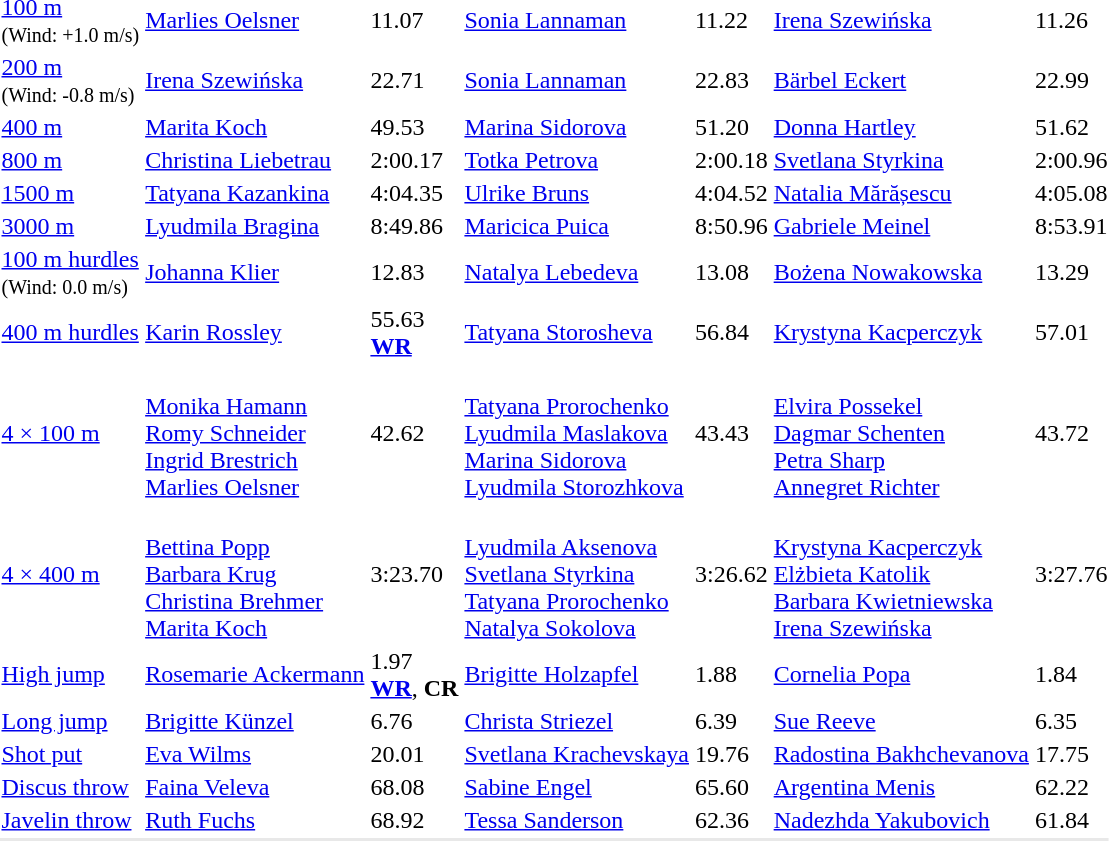<table>
<tr>
<td><a href='#'>100 m</a><br><small>(Wind: +1.0 m/s)</small></td>
<td><a href='#'>Marlies Oelsner</a><br></td>
<td>11.07 </td>
<td><a href='#'>Sonia Lannaman</a><br></td>
<td>11.22</td>
<td><a href='#'>Irena Szewińska</a><br></td>
<td>11.26</td>
</tr>
<tr>
<td><a href='#'>200 m</a><br><small>(Wind: -0.8 m/s)</small></td>
<td><a href='#'>Irena Szewińska</a><br></td>
<td>22.71</td>
<td><a href='#'>Sonia Lannaman</a><br></td>
<td>22.83</td>
<td><a href='#'>Bärbel Eckert</a><br></td>
<td>22.99</td>
</tr>
<tr>
<td><a href='#'>400 m</a></td>
<td><a href='#'>Marita Koch</a><br></td>
<td>49.53 </td>
<td><a href='#'>Marina Sidorova</a><br></td>
<td>51.20</td>
<td><a href='#'>Donna Hartley</a><br></td>
<td>51.62</td>
</tr>
<tr>
<td><a href='#'>800 m</a></td>
<td><a href='#'>Christina Liebetrau</a><br></td>
<td>2:00.17</td>
<td><a href='#'>Totka Petrova</a><br></td>
<td>2:00.18</td>
<td><a href='#'>Svetlana Styrkina</a><br></td>
<td>2:00.96</td>
</tr>
<tr>
<td><a href='#'>1500 m</a></td>
<td><a href='#'>Tatyana Kazankina</a><br></td>
<td>4:04.35 </td>
<td><a href='#'>Ulrike Bruns</a><br></td>
<td>4:04.52</td>
<td><a href='#'>Natalia Mărășescu</a><br></td>
<td>4:05.08</td>
</tr>
<tr>
<td><a href='#'>3000 m</a></td>
<td><a href='#'>Lyudmila Bragina</a><br></td>
<td>8:49.86</td>
<td><a href='#'>Maricica Puica</a><br></td>
<td>8:50.96</td>
<td><a href='#'>Gabriele Meinel</a><br></td>
<td>8:53.91</td>
</tr>
<tr>
<td><a href='#'>100 m hurdles</a><br><small>(Wind: 0.0 m/s)</small></td>
<td><a href='#'>Johanna Klier</a><br></td>
<td>12.83</td>
<td><a href='#'>Natalya Lebedeva</a><br></td>
<td>13.08</td>
<td><a href='#'>Bożena Nowakowska</a><br></td>
<td>13.29</td>
</tr>
<tr>
<td><a href='#'>400 m hurdles</a></td>
<td><a href='#'>Karin Rossley</a><br></td>
<td>55.63<br><strong><a href='#'>WR</a></strong></td>
<td><a href='#'>Tatyana Storosheva</a><br></td>
<td>56.84</td>
<td><a href='#'>Krystyna Kacperczyk</a><br></td>
<td>57.01</td>
</tr>
<tr>
<td><a href='#'>4 × 100 m</a></td>
<td><br><a href='#'>Monika Hamann</a><br><a href='#'>Romy Schneider</a><br><a href='#'>Ingrid Brestrich</a><br><a href='#'>Marlies Oelsner</a></td>
<td>42.62 </td>
<td><br><a href='#'>Tatyana Prorochenko</a><br><a href='#'>Lyudmila Maslakova</a><br><a href='#'>Marina Sidorova</a><br><a href='#'>Lyudmila Storozhkova</a></td>
<td>43.43</td>
<td><br><a href='#'>Elvira Possekel</a><br><a href='#'>Dagmar Schenten</a><br><a href='#'>Petra Sharp</a><br><a href='#'>Annegret Richter</a></td>
<td>43.72</td>
</tr>
<tr>
<td><a href='#'>4 × 400 m</a></td>
<td><br><a href='#'>Bettina Popp</a><br><a href='#'>Barbara Krug</a><br><a href='#'>Christina Brehmer</a><br><a href='#'>Marita Koch</a></td>
<td>3:23.70 </td>
<td><br><a href='#'>Lyudmila Aksenova</a><br><a href='#'>Svetlana Styrkina</a><br><a href='#'>Tatyana Prorochenko</a><br><a href='#'>Natalya Sokolova</a></td>
<td>3:26.62</td>
<td><br><a href='#'>Krystyna Kacperczyk</a><br><a href='#'>Elżbieta Katolik</a><br><a href='#'>Barbara Kwietniewska</a><br><a href='#'>Irena Szewińska</a></td>
<td>3:27.76</td>
</tr>
<tr>
<td><a href='#'>High jump</a></td>
<td><a href='#'>Rosemarie Ackermann</a><br></td>
<td>1.97<br><strong><a href='#'>WR</a></strong>, <strong>CR</strong></td>
<td><a href='#'>Brigitte Holzapfel</a><br></td>
<td>1.88</td>
<td><a href='#'>Cornelia Popa</a><br></td>
<td>1.84</td>
</tr>
<tr>
<td><a href='#'>Long jump</a></td>
<td><a href='#'>Brigitte Künzel</a><br></td>
<td>6.76</td>
<td><a href='#'>Christa Striezel</a><br></td>
<td>6.39</td>
<td><a href='#'>Sue Reeve</a><br></td>
<td>6.35</td>
</tr>
<tr>
<td><a href='#'>Shot put</a></td>
<td><a href='#'>Eva Wilms</a><br></td>
<td>20.01</td>
<td><a href='#'>Svetlana Krachevskaya</a><br></td>
<td>19.76</td>
<td><a href='#'>Radostina Bakhchevanova</a><br></td>
<td>17.75</td>
</tr>
<tr>
<td><a href='#'>Discus throw</a></td>
<td><a href='#'>Faina Veleva</a><br></td>
<td>68.08</td>
<td><a href='#'>Sabine Engel</a><br></td>
<td>65.60</td>
<td><a href='#'>Argentina Menis</a><br></td>
<td>62.22</td>
</tr>
<tr>
<td><a href='#'>Javelin throw</a></td>
<td><a href='#'>Ruth Fuchs</a><br></td>
<td>68.92 </td>
<td><a href='#'>Tessa Sanderson</a><br></td>
<td>62.36</td>
<td><a href='#'>Nadezhda Yakubovich</a><br></td>
<td>61.84</td>
</tr>
<tr style="background:#e8e8e8;">
<td colspan=7></td>
</tr>
</table>
